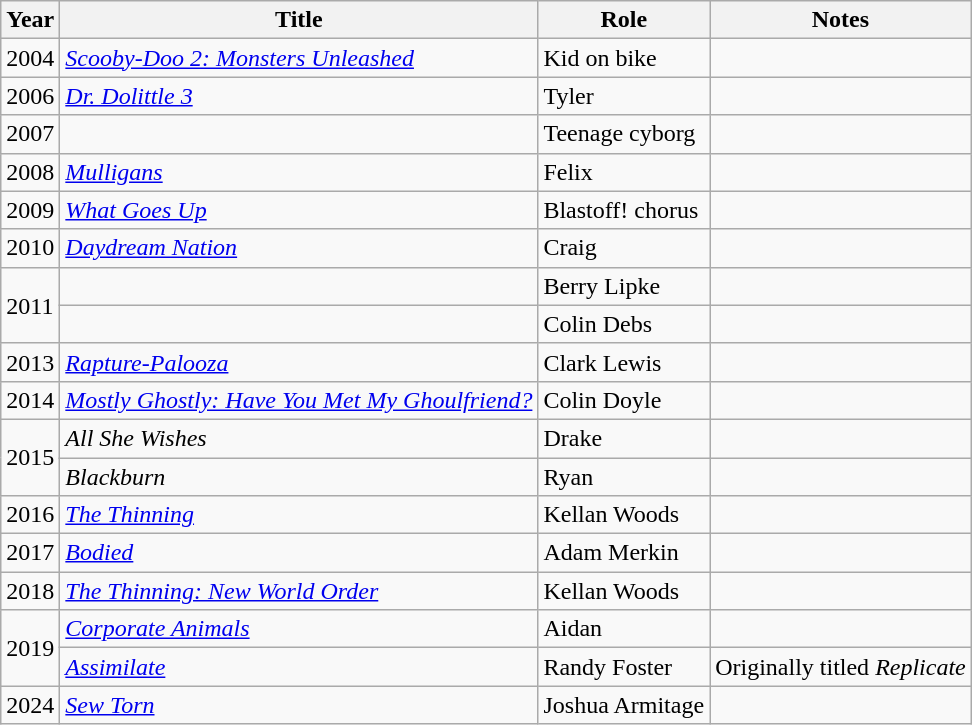<table class="wikitable sortable">
<tr>
<th>Year</th>
<th>Title</th>
<th>Role</th>
<th class="unsortable">Notes</th>
</tr>
<tr>
<td>2004</td>
<td><em><a href='#'>Scooby-Doo 2: Monsters Unleashed</a></em></td>
<td>Kid on bike</td>
<td></td>
</tr>
<tr>
<td>2006</td>
<td><em><a href='#'>Dr. Dolittle 3</a></em></td>
<td>Tyler</td>
<td></td>
</tr>
<tr>
<td>2007</td>
<td><em></em></td>
<td>Teenage cyborg</td>
<td></td>
</tr>
<tr>
<td>2008</td>
<td><em><a href='#'>Mulligans</a></em></td>
<td>Felix</td>
<td></td>
</tr>
<tr>
<td>2009</td>
<td><em><a href='#'>What Goes Up</a></em></td>
<td>Blastoff! chorus</td>
<td></td>
</tr>
<tr>
<td>2010</td>
<td><em><a href='#'>Daydream Nation</a></em></td>
<td>Craig</td>
<td></td>
</tr>
<tr>
<td rowspan="2">2011</td>
<td><em></em></td>
<td>Berry Lipke</td>
<td></td>
</tr>
<tr>
<td><em></em></td>
<td>Colin Debs</td>
<td></td>
</tr>
<tr>
<td>2013</td>
<td><em><a href='#'>Rapture-Palooza</a></em></td>
<td>Clark Lewis</td>
<td></td>
</tr>
<tr>
<td>2014</td>
<td><em><a href='#'>Mostly Ghostly: Have You Met My Ghoulfriend?</a></em></td>
<td>Colin Doyle</td>
<td></td>
</tr>
<tr>
<td rowspan="2">2015</td>
<td><em>All She Wishes</em></td>
<td>Drake</td>
<td></td>
</tr>
<tr>
<td><em>Blackburn</em></td>
<td>Ryan</td>
<td></td>
</tr>
<tr>
<td>2016</td>
<td><em><a href='#'>The Thinning</a></em></td>
<td>Kellan Woods</td>
<td></td>
</tr>
<tr>
<td>2017</td>
<td><em><a href='#'>Bodied</a></em></td>
<td>Adam Merkin</td>
<td></td>
</tr>
<tr>
<td>2018</td>
<td><em><a href='#'>The Thinning: New World Order</a></em></td>
<td>Kellan Woods</td>
<td></td>
</tr>
<tr>
<td rowspan="2">2019</td>
<td><em><a href='#'>Corporate Animals</a></em></td>
<td>Aidan</td>
<td></td>
</tr>
<tr>
<td><em><a href='#'>Assimilate</a></em></td>
<td>Randy Foster</td>
<td>Originally titled <em>Replicate</em></td>
</tr>
<tr>
<td>2024</td>
<td><em><a href='#'>Sew Torn</a></em></td>
<td>Joshua Armitage</td>
<td></td>
</tr>
</table>
